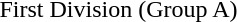<table>
<tr>
<td>First Division (Group A)</td>
<td></td>
<td></td>
<td></td>
</tr>
</table>
